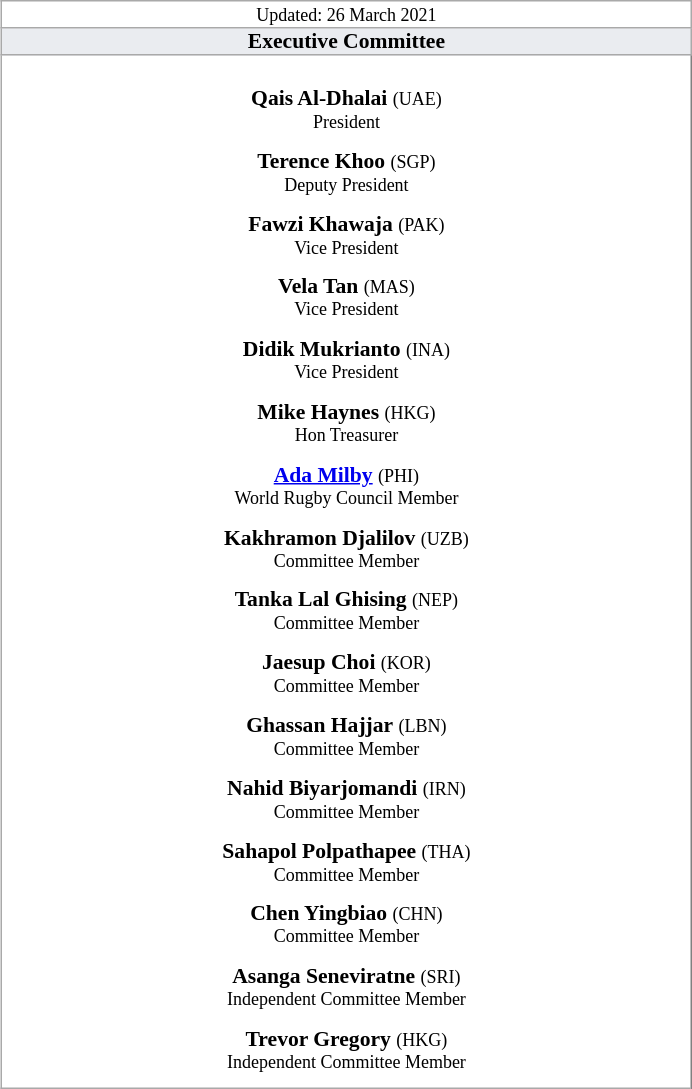<table cellpadding=0 style="border-collapse:collapse; border:1px solid darkgray; text-align:center; float:right; margin-left:10px; margin-top:10px; font-size:90%; width:32em; max-width:60%;">
<tr>
<td colspan="2" style="border:1px solid darkgray; width:100%;"><small>Updated: 26 March 2021</small></td>
</tr>
<tr>
<th colspan=2 style="border:1px solid darkgray; background:#eaecf0; width:100%;">Executive Committee</th>
</tr>
<tr valign=top>
<td width="50%" style="border-right:1px solid grey;"><br><table width="100%">
<tr>
<td><strong>Qais Al-Dhalai</strong> <small>(UAE)</small><br><sup>President</sup></td>
</tr>
<tr>
<td><strong>Terence Khoo</strong> <small>(SGP)</small><br><sup>Deputy President</sup></td>
</tr>
<tr>
<td><strong>Fawzi Khawaja</strong> <small>(PAK)</small><br><sup>Vice President</sup></td>
</tr>
<tr>
<td><strong>Vela Tan</strong> <small>(MAS)</small><br><sup>Vice President</sup></td>
</tr>
<tr>
<td><strong>Didik Mukrianto</strong> <small>(INA)</small><br><sup>Vice President</sup></td>
</tr>
<tr>
<td><strong>Mike Haynes</strong> <small>(HKG)</small><br><sup>Hon Treasurer</sup></td>
</tr>
<tr>
<td><strong><a href='#'>Ada Milby</a></strong> <small>(PHI)</small><br><sup>World Rugby Council Member</sup></td>
</tr>
<tr>
<td><strong>Kakhramon Djalilov</strong> <small>(UZB)</small><br><sup>Committee Member</sup></td>
</tr>
<tr>
<td><strong>Tanka Lal Ghising</strong> <small>(NEP)</small><br><sup>Committee Member</sup></td>
</tr>
<tr>
<td><strong>Jaesup Choi</strong> <small>(KOR)</small><br><sup>Committee Member</sup></td>
</tr>
<tr>
<td><strong>Ghassan Hajjar</strong> <small>(LBN)</small><br><sup>Committee Member</sup></td>
</tr>
<tr>
<td><strong>Nahid Biyarjomandi</strong> <small>(IRN)</small><br><sup>Committee Member</sup></td>
</tr>
<tr>
<td><strong>Sahapol Polpathapee</strong> <small>(THA)</small><br><sup>Committee Member</sup></td>
</tr>
<tr>
<td><strong>Chen Yingbiao</strong> <small>(CHN)</small><br><sup>Committee Member</sup></td>
</tr>
<tr>
<td><strong>Asanga Seneviratne</strong> <small>(SRI)</small><br><sup>Independent Committee Member</sup></td>
</tr>
<tr>
<td><strong>Trevor Gregory</strong> <small>(HKG)</small><br><sup> Independent Committee Member</sup></td>
</tr>
</table>
</td>
</tr>
</table>
